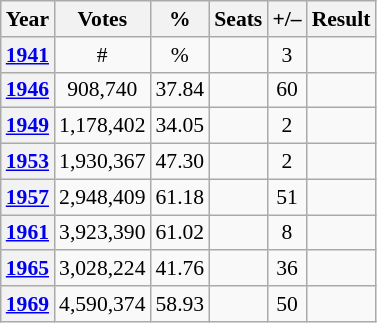<table class="wikitable" style="text-align:center; font-size:90%">
<tr>
<th>Year</th>
<th>Votes</th>
<th>%</th>
<th>Seats</th>
<th>+/–</th>
<th>Result</th>
</tr>
<tr>
<th><a href='#'>1941</a></th>
<td>#</td>
<td>%</td>
<td></td>
<td> 3</td>
<td></td>
</tr>
<tr>
<th><a href='#'>1946</a></th>
<td>908,740</td>
<td>37.84</td>
<td></td>
<td> 60</td>
<td></td>
</tr>
<tr>
<th><a href='#'>1949</a></th>
<td>1,178,402</td>
<td>34.05</td>
<td></td>
<td> 2</td>
<td></td>
</tr>
<tr>
<th><a href='#'>1953</a></th>
<td>1,930,367</td>
<td>47.30</td>
<td></td>
<td> 2</td>
<td></td>
</tr>
<tr>
<th><a href='#'>1957</a></th>
<td>2,948,409</td>
<td>61.18</td>
<td></td>
<td> 51</td>
<td></td>
</tr>
<tr>
<th><a href='#'>1961</a></th>
<td>3,923,390</td>
<td>61.02</td>
<td></td>
<td> 8</td>
<td></td>
</tr>
<tr>
<th><a href='#'>1965</a></th>
<td>3,028,224</td>
<td>41.76</td>
<td></td>
<td> 36</td>
<td></td>
</tr>
<tr>
<th><a href='#'>1969</a></th>
<td>4,590,374</td>
<td>58.93</td>
<td></td>
<td> 50</td>
<td></td>
</tr>
</table>
